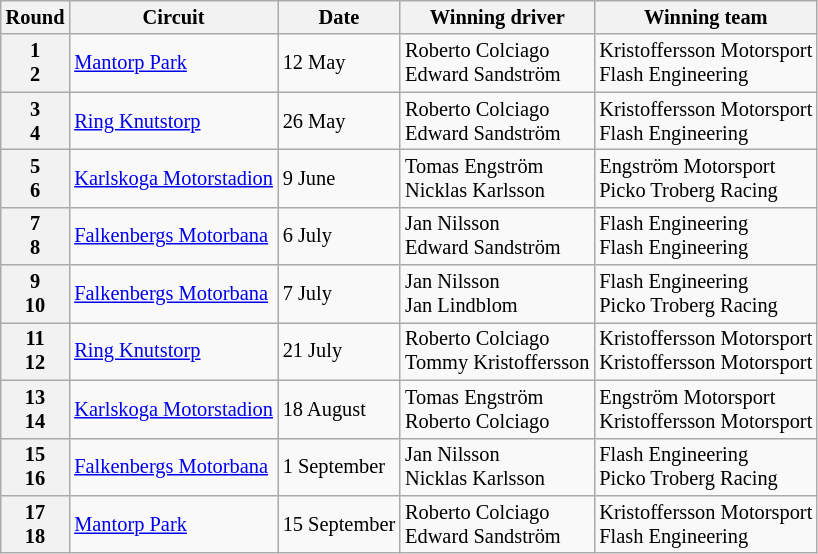<table class="wikitable" style="font-size: 85%">
<tr>
<th>Round</th>
<th>Circuit</th>
<th>Date</th>
<th>Winning driver</th>
<th>Winning team</th>
</tr>
<tr>
<th>1<br>2</th>
<td><a href='#'>Mantorp Park</a></td>
<td>12 May</td>
<td>Roberto Colciago<br>Edward Sandström</td>
<td>Kristoffersson Motorsport<br>Flash Engineering</td>
</tr>
<tr>
<th>3<br>4</th>
<td><a href='#'>Ring Knutstorp</a></td>
<td>26 May</td>
<td>Roberto Colciago<br>Edward Sandström</td>
<td>Kristoffersson Motorsport<br>Flash Engineering</td>
</tr>
<tr>
<th>5<br>6</th>
<td><a href='#'>Karlskoga Motorstadion</a></td>
<td>9 June</td>
<td>Tomas Engström<br>Nicklas Karlsson</td>
<td>Engström Motorsport<br>Picko Troberg Racing</td>
</tr>
<tr>
<th>7<br>8</th>
<td><a href='#'>Falkenbergs Motorbana</a></td>
<td>6 July</td>
<td>Jan Nilsson<br>Edward Sandström</td>
<td>Flash Engineering<br>Flash Engineering</td>
</tr>
<tr>
<th>9<br>10</th>
<td><a href='#'>Falkenbergs Motorbana</a></td>
<td>7 July</td>
<td>Jan Nilsson<br>Jan Lindblom</td>
<td>Flash Engineering<br>Picko Troberg Racing</td>
</tr>
<tr>
<th>11<br>12</th>
<td><a href='#'>Ring Knutstorp</a></td>
<td>21 July</td>
<td>Roberto Colciago<br>Tommy Kristoffersson</td>
<td>Kristoffersson Motorsport<br>Kristoffersson Motorsport</td>
</tr>
<tr>
<th>13<br>14</th>
<td><a href='#'>Karlskoga Motorstadion</a></td>
<td>18 August</td>
<td>Tomas Engström<br>Roberto Colciago</td>
<td>Engström Motorsport<br>Kristoffersson Motorsport</td>
</tr>
<tr>
<th>15<br>16</th>
<td><a href='#'>Falkenbergs Motorbana</a></td>
<td>1 September</td>
<td>Jan Nilsson<br>Nicklas Karlsson</td>
<td>Flash Engineering<br>Picko Troberg Racing</td>
</tr>
<tr>
<th>17<br>18</th>
<td><a href='#'>Mantorp Park</a></td>
<td>15 September</td>
<td>Roberto Colciago<br>Edward Sandström</td>
<td>Kristoffersson Motorsport<br>Flash Engineering</td>
</tr>
</table>
